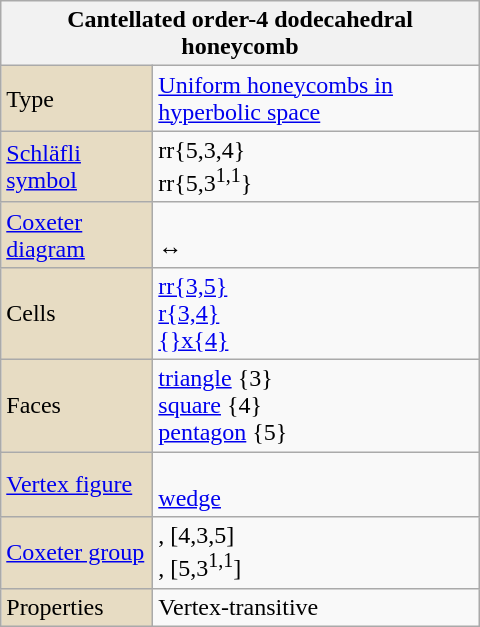<table class="wikitable" align="right" style="margin-left:10px" width="320">
<tr>
<th bgcolor=#e7dcc3 colspan=2>Cantellated order-4 dodecahedral honeycomb</th>
</tr>
<tr>
<td bgcolor=#e7dcc3>Type</td>
<td><a href='#'>Uniform honeycombs in hyperbolic space</a></td>
</tr>
<tr>
<td bgcolor=#e7dcc3><a href='#'>Schläfli symbol</a></td>
<td>rr{5,3,4}<br>rr{5,3<sup>1,1</sup>}</td>
</tr>
<tr>
<td bgcolor=#e7dcc3><a href='#'>Coxeter diagram</a></td>
<td><br> ↔ </td>
</tr>
<tr>
<td bgcolor=#e7dcc3>Cells</td>
<td><a href='#'>rr{3,5}</a> <br><a href='#'>r{3,4}</a> <br><a href='#'>{}x{4}</a> </td>
</tr>
<tr>
<td bgcolor=#e7dcc3>Faces</td>
<td><a href='#'>triangle</a> {3}<br><a href='#'>square</a> {4}<br><a href='#'>pentagon</a> {5}</td>
</tr>
<tr>
<td bgcolor=#e7dcc3><a href='#'>Vertex figure</a></td>
<td><br><a href='#'>wedge</a></td>
</tr>
<tr>
<td bgcolor=#e7dcc3><a href='#'>Coxeter group</a></td>
<td>, [4,3,5]<br>, [5,3<sup>1,1</sup>]</td>
</tr>
<tr>
<td bgcolor=#e7dcc3>Properties</td>
<td>Vertex-transitive</td>
</tr>
</table>
